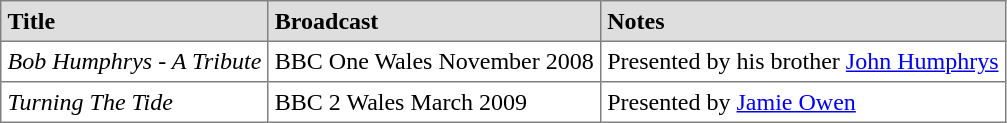<table class="toccolours" border="1" cellpadding="4" style="border-collapse:collapse">
<tr bgcolor="#dedede">
<td><strong>Title</strong></td>
<td><strong>Broadcast</strong></td>
<td><strong>Notes</strong></td>
</tr>
<tr>
<td><em>Bob Humphrys - A Tribute</em></td>
<td>BBC One Wales November 2008</td>
<td>Presented by his brother <a href='#'>John Humphrys</a></td>
</tr>
<tr>
<td><em>Turning The Tide</em></td>
<td>BBC 2 Wales March 2009</td>
<td>Presented by <a href='#'>Jamie Owen</a></td>
</tr>
</table>
